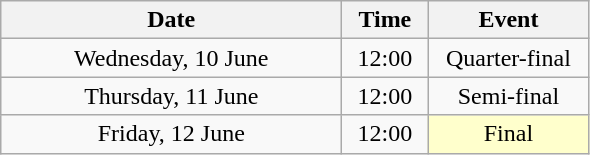<table class = "wikitable" style="text-align:center;">
<tr>
<th width=220>Date</th>
<th width=50>Time</th>
<th width=100>Event</th>
</tr>
<tr>
<td>Wednesday, 10 June</td>
<td>12:00</td>
<td>Quarter-final</td>
</tr>
<tr>
<td>Thursday, 11 June</td>
<td>12:00</td>
<td>Semi-final</td>
</tr>
<tr>
<td>Friday, 12 June</td>
<td>12:00</td>
<td bgcolor=ffffcc>Final</td>
</tr>
</table>
